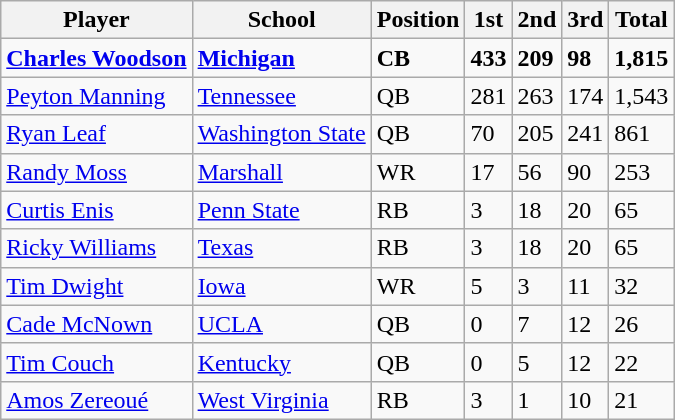<table class="wikitable">
<tr>
<th>Player</th>
<th>School</th>
<th>Position</th>
<th>1st</th>
<th>2nd</th>
<th>3rd</th>
<th>Total</th>
</tr>
<tr>
<td><strong><a href='#'>Charles Woodson</a></strong></td>
<td><strong><a href='#'>Michigan</a></strong></td>
<td><strong>CB</strong></td>
<td><strong>433</strong></td>
<td><strong>209</strong></td>
<td><strong>98</strong></td>
<td><strong>1,815</strong></td>
</tr>
<tr>
<td><a href='#'>Peyton Manning</a></td>
<td><a href='#'>Tennessee</a></td>
<td>QB</td>
<td>281</td>
<td>263</td>
<td>174</td>
<td>1,543</td>
</tr>
<tr>
<td><a href='#'>Ryan Leaf</a></td>
<td><a href='#'>Washington State</a></td>
<td>QB</td>
<td>70</td>
<td>205</td>
<td>241</td>
<td>861</td>
</tr>
<tr>
<td><a href='#'>Randy Moss</a></td>
<td><a href='#'>Marshall</a></td>
<td>WR</td>
<td>17</td>
<td>56</td>
<td>90</td>
<td>253</td>
</tr>
<tr>
<td><a href='#'>Curtis Enis</a></td>
<td><a href='#'>Penn State</a></td>
<td>RB</td>
<td>3</td>
<td>18</td>
<td>20</td>
<td>65</td>
</tr>
<tr>
<td><a href='#'>Ricky Williams</a></td>
<td><a href='#'>Texas</a></td>
<td>RB</td>
<td>3</td>
<td>18</td>
<td>20</td>
<td>65</td>
</tr>
<tr>
<td><a href='#'>Tim Dwight</a></td>
<td><a href='#'>Iowa</a></td>
<td>WR</td>
<td>5</td>
<td>3</td>
<td>11</td>
<td>32</td>
</tr>
<tr>
<td><a href='#'>Cade McNown</a></td>
<td><a href='#'>UCLA</a></td>
<td>QB</td>
<td>0</td>
<td>7</td>
<td>12</td>
<td>26</td>
</tr>
<tr>
<td><a href='#'>Tim Couch</a></td>
<td><a href='#'>Kentucky</a></td>
<td>QB</td>
<td>0</td>
<td>5</td>
<td>12</td>
<td>22</td>
</tr>
<tr>
<td><a href='#'>Amos Zereoué</a></td>
<td><a href='#'>West Virginia</a></td>
<td>RB</td>
<td>3</td>
<td>1</td>
<td>10</td>
<td>21</td>
</tr>
</table>
